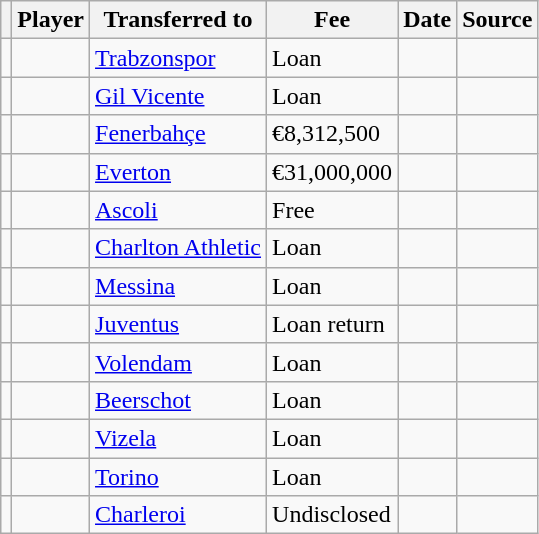<table class="wikitable plainrowheaders sortable">
<tr>
<th></th>
<th scope="col">Player</th>
<th>Transferred to</th>
<th style="width: 65px;">Fee</th>
<th scope="col">Date</th>
<th scope="col">Source</th>
</tr>
<tr>
<td align="center"></td>
<td></td>
<td> <a href='#'>Trabzonspor</a></td>
<td>Loan</td>
<td></td>
<td></td>
</tr>
<tr>
<td align="center"></td>
<td></td>
<td> <a href='#'>Gil Vicente</a></td>
<td>Loan</td>
<td></td>
<td></td>
</tr>
<tr>
<td align="center"></td>
<td></td>
<td> <a href='#'>Fenerbahçe</a></td>
<td>€8,312,500</td>
<td></td>
<td></td>
</tr>
<tr>
<td align="center"></td>
<td></td>
<td> <a href='#'>Everton</a></td>
<td>€31,000,000</td>
<td></td>
<td></td>
</tr>
<tr>
<td align="center"></td>
<td></td>
<td> <a href='#'>Ascoli</a></td>
<td>Free</td>
<td></td>
<td></td>
</tr>
<tr>
<td align="center"></td>
<td></td>
<td> <a href='#'>Charlton Athletic</a></td>
<td>Loan</td>
<td></td>
<td></td>
</tr>
<tr>
<td align="center"></td>
<td></td>
<td> <a href='#'>Messina</a></td>
<td>Loan</td>
<td></td>
<td></td>
</tr>
<tr>
<td align="center"></td>
<td></td>
<td> <a href='#'>Juventus</a></td>
<td>Loan return</td>
<td></td>
<td></td>
</tr>
<tr>
<td align="center"></td>
<td></td>
<td> <a href='#'>Volendam</a></td>
<td>Loan</td>
<td></td>
<td></td>
</tr>
<tr>
<td align="center"></td>
<td></td>
<td> <a href='#'>Beerschot</a></td>
<td>Loan</td>
<td></td>
<td></td>
</tr>
<tr>
<td align="center"></td>
<td></td>
<td> <a href='#'>Vizela</a></td>
<td>Loan</td>
<td></td>
<td></td>
</tr>
<tr>
<td align="center"></td>
<td></td>
<td> <a href='#'>Torino</a></td>
<td>Loan</td>
<td></td>
<td></td>
</tr>
<tr>
<td align="center"></td>
<td></td>
<td> <a href='#'>Charleroi</a></td>
<td>Undisclosed</td>
<td></td>
<td></td>
</tr>
</table>
